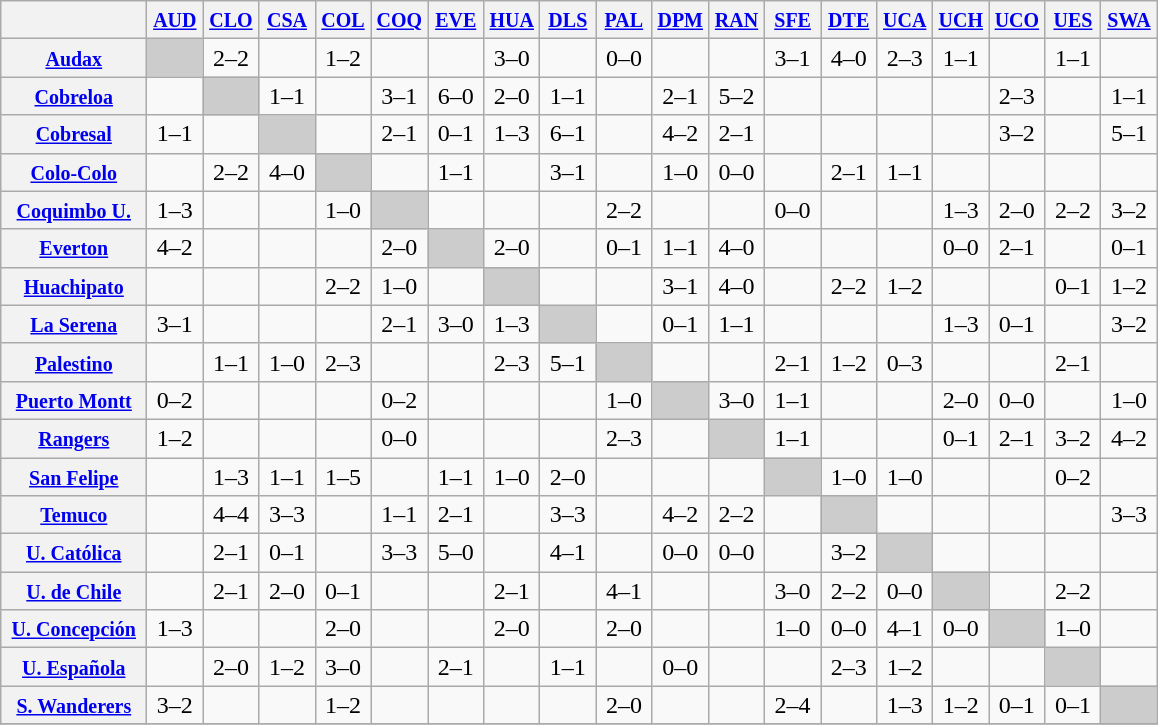<table class="wikitable" style="text-align:center">
<tr>
<th width="90"> </th>
<th width="30"><small><a href='#'>AUD</a></small></th>
<th width="30"><small><a href='#'>CLO</a></small></th>
<th width="30"><small><a href='#'>CSA</a></small></th>
<th width="30"><small><a href='#'>COL</a></small></th>
<th width="30"><small><a href='#'>COQ</a></small></th>
<th width="30"><small><a href='#'>EVE</a></small></th>
<th width="30"><small><a href='#'>HUA</a></small></th>
<th width="30"><small><a href='#'>DLS</a></small></th>
<th width="30"><small><a href='#'>PAL</a></small></th>
<th width="30"><small><a href='#'>DPM</a></small></th>
<th width="30"><small><a href='#'>RAN</a></small></th>
<th width="30"><small><a href='#'>SFE</a></small></th>
<th width="30"><small><a href='#'>DTE</a></small></th>
<th width="30"><small><a href='#'>UCA</a></small></th>
<th width="30"><small><a href='#'>UCH</a></small></th>
<th width="30"><small><a href='#'>UCO</a></small></th>
<th width="30"><small><a href='#'>UES</a></small></th>
<th width="30"><small><a href='#'>SWA</a></small></th>
</tr>
<tr>
<th><small><a href='#'>Audax</a></small></th>
<td bgcolor="#CCCCCC"></td>
<td>2–2</td>
<td></td>
<td>1–2</td>
<td></td>
<td></td>
<td>3–0</td>
<td></td>
<td>0–0</td>
<td></td>
<td></td>
<td>3–1</td>
<td>4–0</td>
<td>2–3</td>
<td>1–1</td>
<td></td>
<td>1–1</td>
<td></td>
</tr>
<tr>
<th><small><a href='#'>Cobreloa</a></small></th>
<td></td>
<td bgcolor="#CCCCCC"></td>
<td>1–1</td>
<td></td>
<td>3–1</td>
<td>6–0</td>
<td>2–0</td>
<td>1–1</td>
<td></td>
<td>2–1</td>
<td>5–2</td>
<td></td>
<td></td>
<td></td>
<td></td>
<td>2–3</td>
<td></td>
<td>1–1</td>
</tr>
<tr>
<th><small><a href='#'>Cobresal</a></small></th>
<td>1–1</td>
<td></td>
<td bgcolor="#CCCCCC"></td>
<td></td>
<td>2–1</td>
<td>0–1</td>
<td>1–3</td>
<td>6–1</td>
<td></td>
<td>4–2</td>
<td>2–1</td>
<td></td>
<td></td>
<td></td>
<td></td>
<td>3–2</td>
<td></td>
<td>5–1</td>
</tr>
<tr>
<th><small><a href='#'>Colo-Colo</a></small></th>
<td></td>
<td>2–2</td>
<td>4–0</td>
<td bgcolor="#CCCCCC"></td>
<td></td>
<td>1–1</td>
<td></td>
<td>3–1</td>
<td></td>
<td>1–0</td>
<td>0–0</td>
<td></td>
<td>2–1</td>
<td>1–1</td>
<td></td>
<td></td>
<td></td>
<td></td>
</tr>
<tr>
<th><small><a href='#'>Coquimbo U.</a></small></th>
<td>1–3</td>
<td></td>
<td></td>
<td>1–0</td>
<td bgcolor="#CCCCCC"></td>
<td></td>
<td></td>
<td></td>
<td>2–2</td>
<td></td>
<td></td>
<td>0–0</td>
<td></td>
<td></td>
<td>1–3</td>
<td>2–0</td>
<td>2–2</td>
<td>3–2</td>
</tr>
<tr>
<th><small><a href='#'>Everton</a></small></th>
<td>4–2</td>
<td></td>
<td></td>
<td></td>
<td>2–0</td>
<td bgcolor="#CCCCCC"></td>
<td>2–0</td>
<td></td>
<td>0–1</td>
<td>1–1</td>
<td>4–0</td>
<td></td>
<td></td>
<td></td>
<td>0–0</td>
<td>2–1</td>
<td></td>
<td>0–1</td>
</tr>
<tr>
<th><small><a href='#'>Huachipato</a></small></th>
<td></td>
<td></td>
<td></td>
<td>2–2</td>
<td>1–0</td>
<td></td>
<td bgcolor="#CCCCCC"></td>
<td></td>
<td></td>
<td>3–1</td>
<td>4–0</td>
<td></td>
<td>2–2</td>
<td>1–2</td>
<td></td>
<td></td>
<td>0–1</td>
<td>1–2</td>
</tr>
<tr>
<th><small><a href='#'>La Serena</a></small></th>
<td>3–1</td>
<td></td>
<td></td>
<td></td>
<td>2–1</td>
<td>3–0</td>
<td>1–3</td>
<td bgcolor="#CCCCCC"></td>
<td></td>
<td>0–1</td>
<td>1–1</td>
<td></td>
<td></td>
<td></td>
<td>1–3</td>
<td>0–1</td>
<td></td>
<td>3–2</td>
</tr>
<tr>
<th><small><a href='#'>Palestino</a></small></th>
<td></td>
<td>1–1</td>
<td>1–0</td>
<td>2–3</td>
<td></td>
<td></td>
<td>2–3</td>
<td>5–1</td>
<td bgcolor="#CCCCCC"></td>
<td></td>
<td></td>
<td>2–1</td>
<td>1–2</td>
<td>0–3</td>
<td></td>
<td></td>
<td>2–1</td>
<td></td>
</tr>
<tr>
<th><small><a href='#'>Puerto Montt</a></small></th>
<td>0–2</td>
<td></td>
<td></td>
<td></td>
<td>0–2</td>
<td></td>
<td></td>
<td></td>
<td>1–0</td>
<td bgcolor="#CCCCCC"></td>
<td>3–0</td>
<td>1–1</td>
<td></td>
<td></td>
<td>2–0</td>
<td>0–0</td>
<td></td>
<td>1–0</td>
</tr>
<tr>
<th><small><a href='#'>Rangers</a></small></th>
<td>1–2</td>
<td></td>
<td></td>
<td></td>
<td>0–0</td>
<td></td>
<td></td>
<td></td>
<td>2–3</td>
<td></td>
<td bgcolor="#CCCCCC"></td>
<td>1–1</td>
<td></td>
<td></td>
<td>0–1</td>
<td>2–1</td>
<td>3–2</td>
<td>4–2</td>
</tr>
<tr>
<th><small><a href='#'>San Felipe</a></small></th>
<td></td>
<td>1–3</td>
<td>1–1</td>
<td>1–5</td>
<td></td>
<td>1–1</td>
<td>1–0</td>
<td>2–0</td>
<td></td>
<td></td>
<td></td>
<td bgcolor="#CCCCCC"></td>
<td>1–0</td>
<td>1–0</td>
<td></td>
<td></td>
<td>0–2</td>
<td></td>
</tr>
<tr>
<th><small><a href='#'>Temuco</a></small></th>
<td></td>
<td>4–4</td>
<td>3–3</td>
<td></td>
<td>1–1</td>
<td>2–1</td>
<td></td>
<td>3–3</td>
<td></td>
<td>4–2</td>
<td>2–2</td>
<td></td>
<td bgcolor="#CCCCCC"></td>
<td></td>
<td></td>
<td></td>
<td></td>
<td>3–3</td>
</tr>
<tr>
<th><small><a href='#'>U. Católica</a></small></th>
<td></td>
<td>2–1</td>
<td>0–1</td>
<td></td>
<td>3–3</td>
<td>5–0</td>
<td></td>
<td>4–1</td>
<td></td>
<td>0–0</td>
<td>0–0</td>
<td></td>
<td>3–2</td>
<td bgcolor="#CCCCCC"></td>
<td></td>
<td></td>
<td></td>
<td></td>
</tr>
<tr>
<th><small><a href='#'>U. de Chile</a></small></th>
<td></td>
<td>2–1</td>
<td>2–0</td>
<td>0–1</td>
<td></td>
<td></td>
<td>2–1</td>
<td></td>
<td>4–1</td>
<td></td>
<td></td>
<td>3–0</td>
<td>2–2</td>
<td>0–0</td>
<td bgcolor="#CCCCCC"></td>
<td></td>
<td>2–2</td>
<td></td>
</tr>
<tr>
<th><small><a href='#'>U. Concepción</a></small></th>
<td>1–3</td>
<td></td>
<td></td>
<td>2–0</td>
<td></td>
<td></td>
<td>2–0</td>
<td></td>
<td>2–0</td>
<td></td>
<td></td>
<td>1–0</td>
<td>0–0</td>
<td>4–1</td>
<td>0–0</td>
<td bgcolor="#CCCCCC"></td>
<td>1–0</td>
<td></td>
</tr>
<tr>
<th><small><a href='#'>U. Española</a></small></th>
<td></td>
<td>2–0</td>
<td>1–2</td>
<td>3–0</td>
<td></td>
<td>2–1</td>
<td></td>
<td>1–1</td>
<td></td>
<td>0–0</td>
<td></td>
<td></td>
<td>2–3</td>
<td>1–2</td>
<td></td>
<td></td>
<td bgcolor="#CCCCCC"></td>
<td></td>
</tr>
<tr>
<th><small><a href='#'>S. Wanderers</a></small></th>
<td>3–2</td>
<td></td>
<td></td>
<td>1–2</td>
<td></td>
<td></td>
<td></td>
<td></td>
<td>2–0</td>
<td></td>
<td></td>
<td>2–4</td>
<td></td>
<td>1–3</td>
<td>1–2</td>
<td>0–1</td>
<td>0–1</td>
<td bgcolor="#CCCCCC"></td>
</tr>
<tr>
</tr>
</table>
